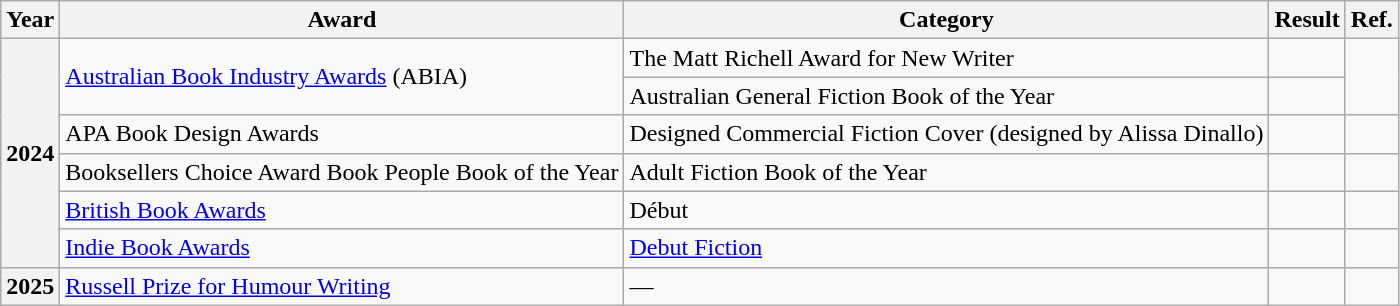<table class="wikitable sortable">
<tr>
<th>Year</th>
<th>Award</th>
<th>Category</th>
<th>Result</th>
<th>Ref.</th>
</tr>
<tr>
<th rowspan="6">2024</th>
<td rowspan="2"><a href='#'>Australian Book Industry Awards</a> (ABIA)</td>
<td>The Matt Richell Award for New Writer</td>
<td></td>
<td rowspan="2"></td>
</tr>
<tr>
<td>Australian General Fiction Book of the Year</td>
<td></td>
</tr>
<tr>
<td>APA Book Design Awards</td>
<td>Designed Commercial Fiction Cover (designed by Alissa Dinallo)</td>
<td></td>
<td></td>
</tr>
<tr>
<td>Booksellers Choice Award Book People Book of the Year</td>
<td>Adult Fiction Book of the Year</td>
<td></td>
<td></td>
</tr>
<tr>
<td><a href='#'>British Book Awards</a></td>
<td>Début</td>
<td></td>
<td></td>
</tr>
<tr>
<td><a href='#'>Indie Book Awards</a></td>
<td><a href='#'>Debut Fiction</a></td>
<td></td>
<td></td>
</tr>
<tr>
<th>2025</th>
<td><a href='#'>Russell Prize for Humour Writing</a></td>
<td>—</td>
<td></td>
<td></td>
</tr>
</table>
